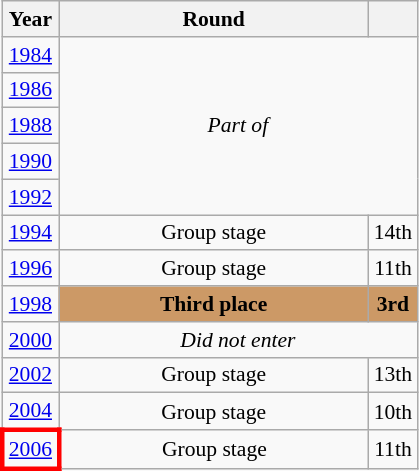<table class="wikitable" style="text-align: center; font-size:90%">
<tr>
<th>Year</th>
<th style="width:200px">Round</th>
<th></th>
</tr>
<tr>
<td><a href='#'>1984</a></td>
<td colspan="2" rowspan="5"><em>Part of </em></td>
</tr>
<tr>
<td><a href='#'>1986</a></td>
</tr>
<tr>
<td><a href='#'>1988</a></td>
</tr>
<tr>
<td><a href='#'>1990</a></td>
</tr>
<tr>
<td><a href='#'>1992</a></td>
</tr>
<tr>
<td><a href='#'>1994</a></td>
<td>Group stage</td>
<td>14th</td>
</tr>
<tr>
<td><a href='#'>1996</a></td>
<td>Group stage</td>
<td>11th</td>
</tr>
<tr>
<td><a href='#'>1998</a></td>
<td bgcolor="cc9966"><strong>Third place</strong></td>
<td bgcolor="cc9966"><strong>3rd</strong></td>
</tr>
<tr>
<td><a href='#'>2000</a></td>
<td colspan="2"><em>Did not enter</em></td>
</tr>
<tr>
<td><a href='#'>2002</a></td>
<td>Group stage</td>
<td>13th</td>
</tr>
<tr>
<td><a href='#'>2004</a></td>
<td>Group stage</td>
<td>10th</td>
</tr>
<tr>
<td style="border: 3px solid red"><a href='#'>2006</a></td>
<td>Group stage</td>
<td>11th</td>
</tr>
</table>
